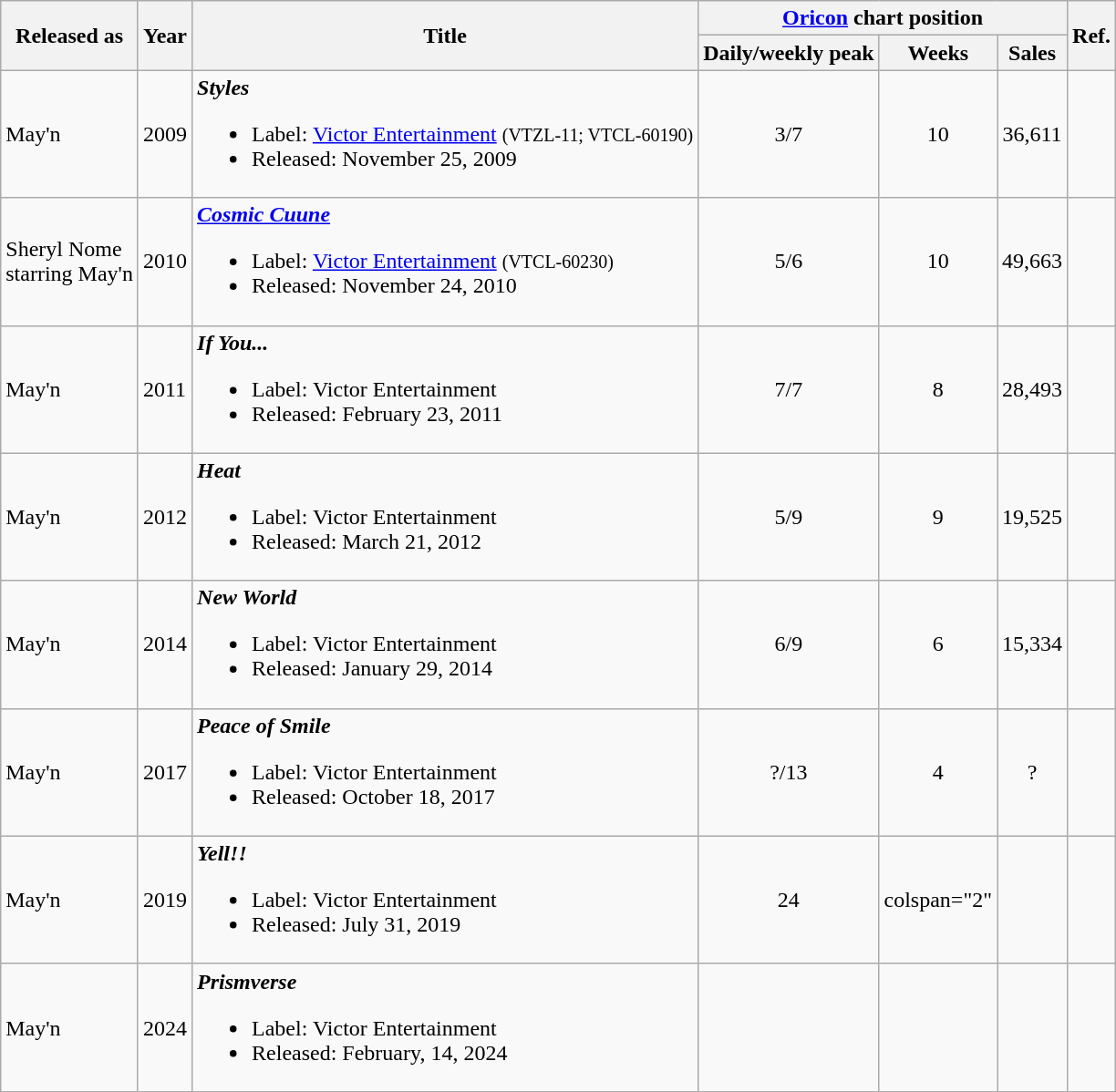<table class="wikitable">
<tr>
<th rowspan="2">Released as</th>
<th rowspan="2">Year</th>
<th rowspan="2">Title</th>
<th colspan="3"><a href='#'>Oricon</a> chart position</th>
<th rowspan="2">Ref.</th>
</tr>
<tr>
<th>Daily/weekly peak</th>
<th>Weeks</th>
<th>Sales</th>
</tr>
<tr>
<td>May'n</td>
<td>2009</td>
<td><strong><em>Styles</em></strong><br><ul><li>Label: <a href='#'>Victor Entertainment</a> <small>(VTZL-11; VTCL-60190)</small></li><li>Released: November 25, 2009</li></ul></td>
<td style="text-align:center;">3/7</td>
<td style="text-align:center;">10</td>
<td style="text-align:center;">36,611</td>
<td style="text-align:center;"></td>
</tr>
<tr>
<td>Sheryl Nome<br>starring May'n</td>
<td>2010</td>
<td><strong><em><a href='#'>Cosmic Cuune</a></em></strong><br><ul><li>Label: <a href='#'>Victor Entertainment</a> <small>(VTCL-60230)</small></li><li>Released: November 24, 2010</li></ul></td>
<td style="text-align:center;">5/6</td>
<td style="text-align:center;">10</td>
<td style="text-align:center;">49,663</td>
<td style="text-align:center;"></td>
</tr>
<tr>
<td>May'n</td>
<td>2011</td>
<td><strong><em>If You...</em></strong><br><ul><li>Label: Victor Entertainment</li><li>Released: February 23, 2011</li></ul></td>
<td style="text-align:center;">7/7</td>
<td style="text-align:center;">8</td>
<td style="text-align:center;">28,493</td>
<td style="text-align:center;"></td>
</tr>
<tr>
<td>May'n</td>
<td>2012</td>
<td><strong><em>Heat</em></strong><br><ul><li>Label: Victor Entertainment</li><li>Released: March 21, 2012</li></ul></td>
<td style="text-align:center;">5/9</td>
<td style="text-align:center;">9</td>
<td style="text-align:center;">19,525</td>
<td style="text-align:center;"></td>
</tr>
<tr>
<td>May'n</td>
<td>2014</td>
<td><strong><em>New World</em></strong><br><ul><li>Label: Victor Entertainment</li><li>Released: January 29, 2014</li></ul></td>
<td style="text-align:center;">6/9</td>
<td style="text-align:center;">6</td>
<td style="text-align:center;">15,334</td>
<td style="text-align:center;"></td>
</tr>
<tr>
<td>May'n</td>
<td>2017</td>
<td><strong><em>Peace of Smile</em></strong><br><ul><li>Label: Victor Entertainment</li><li>Released: October 18, 2017</li></ul></td>
<td style="text-align:center;">?/13</td>
<td style="text-align:center;">4</td>
<td style="text-align:center;">?</td>
<td style="text-align:center;"></td>
</tr>
<tr>
<td>May'n</td>
<td>2019</td>
<td><strong><em>Yell!!</em></strong><br><ul><li>Label: Victor Entertainment</li><li>Released: July 31, 2019</li></ul></td>
<td style="text-align:center;">24</td>
<td>colspan="2" </td>
<td style="text-align:center;"></td>
</tr>
<tr>
<td>May'n</td>
<td>2024</td>
<td><strong><em>Prismverse</em></strong><br><ul><li>Label: Victor Entertainment</li><li>Released: February, 14, 2024</li></ul></td>
<td style="text-align:center;"></td>
<td style="text-align:center;"></td>
<td style="text-align:center;"></td>
<td style="text-align:center;"></td>
</tr>
</table>
